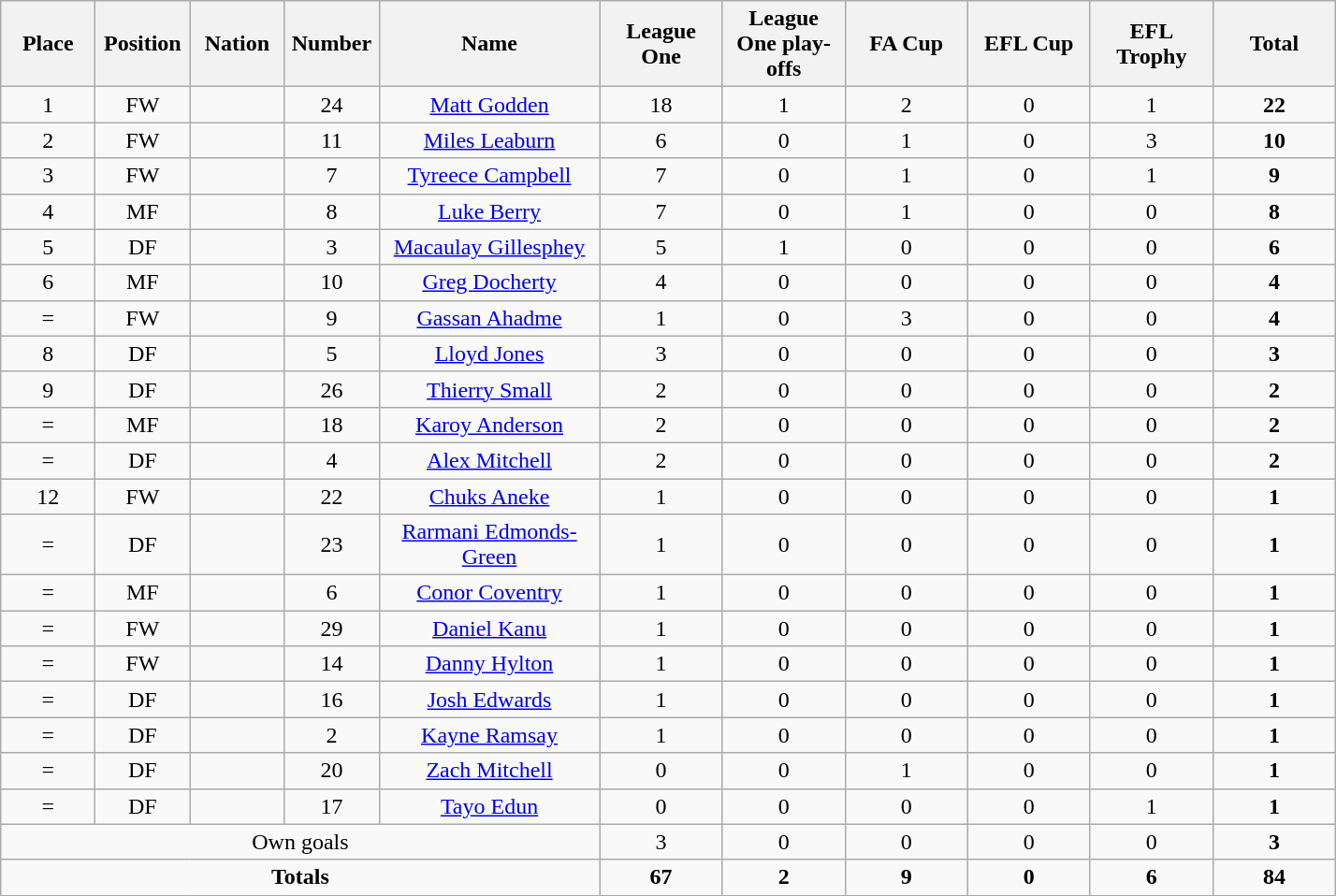<table class="wikitable" style="font-size: 100%; text-align: center;">
<tr>
<th width=60>Place</th>
<th width=60>Position</th>
<th width=60>Nation</th>
<th width=60>Number</th>
<th width=150>Name</th>
<th width=80>League One</th>
<th width=80>League One play-offs</th>
<th width=80>FA Cup</th>
<th width=80>EFL Cup</th>
<th width=80>EFL Trophy</th>
<th width=80>Total</th>
</tr>
<tr>
<td>1</td>
<td>FW</td>
<td></td>
<td>24</td>
<td><a href='#'>Matt Godden</a></td>
<td>18</td>
<td>1</td>
<td>2</td>
<td>0</td>
<td>1</td>
<td><strong>22</strong></td>
</tr>
<tr>
<td>2</td>
<td>FW</td>
<td></td>
<td>11</td>
<td><a href='#'>Miles Leaburn</a></td>
<td>6</td>
<td>0</td>
<td>1</td>
<td>0</td>
<td>3</td>
<td><strong>10</strong></td>
</tr>
<tr>
<td>3</td>
<td>FW</td>
<td></td>
<td>7</td>
<td><a href='#'>Tyreece Campbell</a></td>
<td>7</td>
<td>0</td>
<td>1</td>
<td>0</td>
<td>1</td>
<td><strong>9</strong></td>
</tr>
<tr>
<td>4</td>
<td>MF</td>
<td></td>
<td>8</td>
<td><a href='#'>Luke Berry</a></td>
<td>7</td>
<td>0</td>
<td>1</td>
<td>0</td>
<td>0</td>
<td><strong>8</strong></td>
</tr>
<tr>
<td>5</td>
<td>DF</td>
<td></td>
<td>3</td>
<td><a href='#'>Macaulay Gillesphey</a></td>
<td>5</td>
<td>1</td>
<td>0</td>
<td>0</td>
<td>0</td>
<td><strong>6</strong></td>
</tr>
<tr>
<td>6</td>
<td>MF</td>
<td></td>
<td>10</td>
<td><a href='#'>Greg Docherty</a></td>
<td>4</td>
<td>0</td>
<td>0</td>
<td>0</td>
<td>0</td>
<td><strong>4</strong></td>
</tr>
<tr>
<td>=</td>
<td>FW</td>
<td></td>
<td>9</td>
<td><a href='#'>Gassan Ahadme</a></td>
<td>1</td>
<td>0</td>
<td>3</td>
<td>0</td>
<td>0</td>
<td><strong>4</strong></td>
</tr>
<tr>
<td>8</td>
<td>DF</td>
<td></td>
<td>5</td>
<td><a href='#'>Lloyd Jones</a></td>
<td>3</td>
<td>0</td>
<td>0</td>
<td>0</td>
<td>0</td>
<td><strong>3</strong></td>
</tr>
<tr>
<td>9</td>
<td>DF</td>
<td></td>
<td>26</td>
<td><a href='#'>Thierry Small</a></td>
<td>2</td>
<td>0</td>
<td>0</td>
<td>0</td>
<td>0</td>
<td><strong>2</strong></td>
</tr>
<tr>
<td>=</td>
<td>MF</td>
<td></td>
<td>18</td>
<td><a href='#'>Karoy Anderson</a></td>
<td>2</td>
<td>0</td>
<td>0</td>
<td>0</td>
<td>0</td>
<td><strong>2</strong></td>
</tr>
<tr>
<td>=</td>
<td>DF</td>
<td></td>
<td>4</td>
<td><a href='#'>Alex Mitchell</a></td>
<td>2</td>
<td>0</td>
<td>0</td>
<td>0</td>
<td>0</td>
<td><strong>2</strong></td>
</tr>
<tr>
<td>12</td>
<td>FW</td>
<td></td>
<td>22</td>
<td><a href='#'>Chuks Aneke</a></td>
<td>1</td>
<td>0</td>
<td>0</td>
<td>0</td>
<td>0</td>
<td><strong>1</strong></td>
</tr>
<tr>
<td>=</td>
<td>DF</td>
<td></td>
<td>23</td>
<td><a href='#'>Rarmani Edmonds-Green</a></td>
<td>1</td>
<td>0</td>
<td>0</td>
<td>0</td>
<td>0</td>
<td><strong>1</strong></td>
</tr>
<tr>
<td>=</td>
<td>MF</td>
<td></td>
<td>6</td>
<td><a href='#'>Conor Coventry</a></td>
<td>1</td>
<td>0</td>
<td>0</td>
<td>0</td>
<td>0</td>
<td><strong>1</strong></td>
</tr>
<tr>
<td>=</td>
<td>FW</td>
<td></td>
<td>29</td>
<td><a href='#'>Daniel Kanu</a></td>
<td>1</td>
<td>0</td>
<td>0</td>
<td>0</td>
<td>0</td>
<td><strong>1</strong></td>
</tr>
<tr>
<td>=</td>
<td>FW</td>
<td></td>
<td>14</td>
<td><a href='#'>Danny Hylton</a></td>
<td>1</td>
<td>0</td>
<td>0</td>
<td>0</td>
<td>0</td>
<td><strong>1</strong></td>
</tr>
<tr>
<td>=</td>
<td>DF</td>
<td></td>
<td>16</td>
<td><a href='#'>Josh Edwards</a></td>
<td>1</td>
<td>0</td>
<td>0</td>
<td>0</td>
<td>0</td>
<td><strong>1</strong></td>
</tr>
<tr>
<td>=</td>
<td>DF</td>
<td></td>
<td>2</td>
<td><a href='#'>Kayne Ramsay</a></td>
<td>1</td>
<td>0</td>
<td>0</td>
<td>0</td>
<td>0</td>
<td><strong>1</strong></td>
</tr>
<tr>
<td>=</td>
<td>DF</td>
<td></td>
<td>20</td>
<td><a href='#'>Zach Mitchell</a></td>
<td>0</td>
<td>0</td>
<td>1</td>
<td>0</td>
<td>0</td>
<td><strong>1</strong></td>
</tr>
<tr>
<td>=</td>
<td>DF</td>
<td></td>
<td>17</td>
<td><a href='#'>Tayo Edun</a></td>
<td>0</td>
<td>0</td>
<td>0</td>
<td>0</td>
<td>1</td>
<td><strong>1</strong></td>
</tr>
<tr>
<td colspan="5">Own goals</td>
<td>3</td>
<td>0</td>
<td>0</td>
<td>0</td>
<td>0</td>
<td><strong>3</strong></td>
</tr>
<tr>
<td colspan="5"><strong>Totals</strong></td>
<td><strong>67</strong></td>
<td><strong>2</strong></td>
<td><strong>9</strong></td>
<td><strong>0</strong></td>
<td><strong>6</strong></td>
<td><strong>84</strong></td>
</tr>
<tr>
</tr>
</table>
